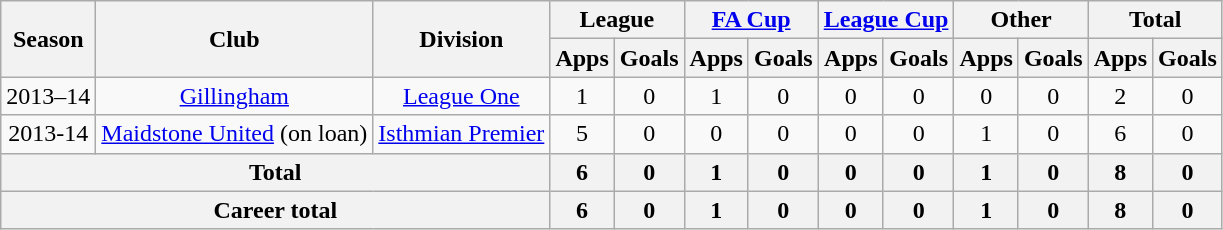<table class="wikitable" style="text-align:center;">
<tr>
<th rowspan="2">Season</th>
<th rowspan="2">Club</th>
<th rowspan="2">Division</th>
<th colspan="2">League</th>
<th colspan="2"><a href='#'>FA Cup</a></th>
<th colspan="2"><a href='#'>League Cup</a></th>
<th colspan="2">Other</th>
<th colspan="2">Total</th>
</tr>
<tr>
<th>Apps</th>
<th>Goals</th>
<th>Apps</th>
<th>Goals</th>
<th>Apps</th>
<th>Goals</th>
<th>Apps</th>
<th>Goals</th>
<th>Apps</th>
<th>Goals</th>
</tr>
<tr>
<td>2013–14</td>
<td><a href='#'>Gillingham</a></td>
<td><a href='#'>League One</a></td>
<td>1</td>
<td>0</td>
<td>1</td>
<td>0</td>
<td>0</td>
<td>0</td>
<td>0</td>
<td>0</td>
<td>2</td>
<td>0</td>
</tr>
<tr>
<td>2013-14</td>
<td><a href='#'>Maidstone United</a> (on loan)</td>
<td><a href='#'>Isthmian Premier</a></td>
<td>5</td>
<td>0</td>
<td>0</td>
<td>0</td>
<td>0</td>
<td>0</td>
<td>1</td>
<td>0</td>
<td>6</td>
<td>0</td>
</tr>
<tr>
<th colspan="3">Total</th>
<th>6</th>
<th>0</th>
<th>1</th>
<th>0</th>
<th>0</th>
<th>0</th>
<th>1</th>
<th>0</th>
<th>8</th>
<th>0</th>
</tr>
<tr>
<th colspan="3">Career total</th>
<th>6</th>
<th>0</th>
<th>1</th>
<th>0</th>
<th>0</th>
<th>0</th>
<th>1</th>
<th>0</th>
<th>8</th>
<th>0</th>
</tr>
</table>
